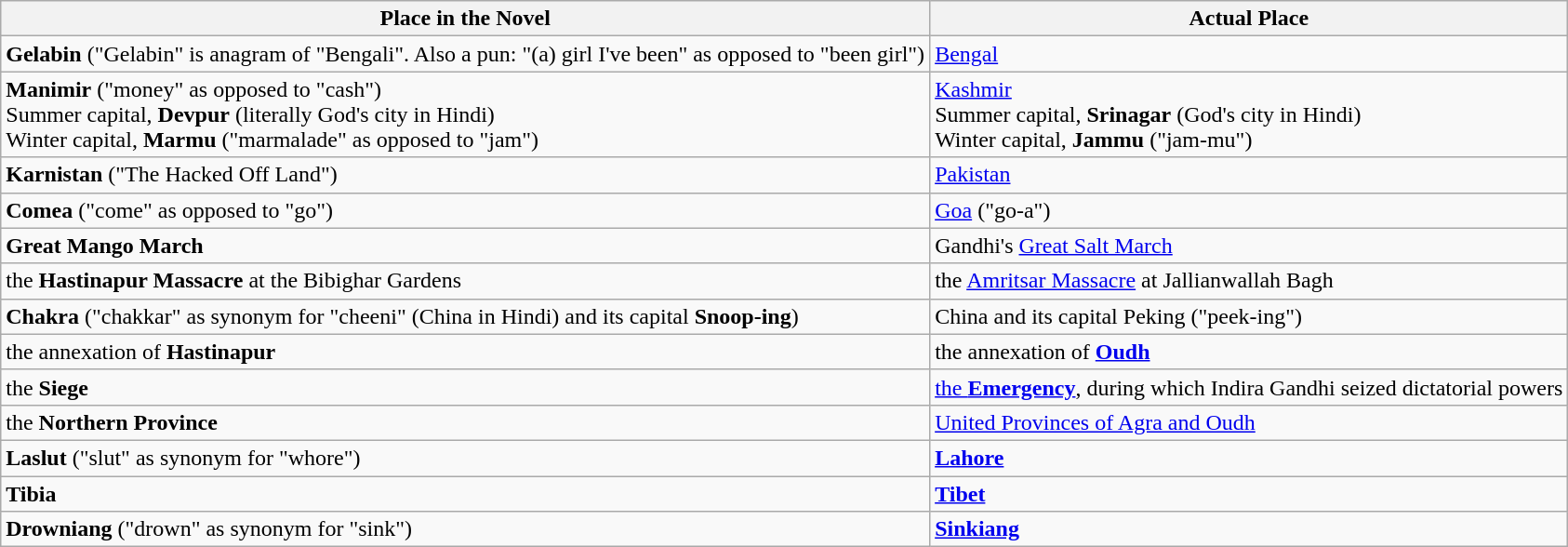<table class="wikitable">
<tr>
<th>Place in the Novel</th>
<th>Actual Place</th>
</tr>
<tr>
<td><strong>Gelabin</strong> ("Gelabin" is anagram of "Bengali". Also a pun: "(a) girl I've been" as opposed to "been girl")</td>
<td><a href='#'>Bengal</a></td>
</tr>
<tr>
<td><strong>Manimir</strong> ("money" as opposed to "cash")<br>Summer capital, <strong>Devpur</strong> (literally God's city in Hindi)<br>Winter capital, <strong>Marmu</strong> ("marmalade" as opposed to "jam")</td>
<td><a href='#'>Kashmir</a><br>Summer capital, <strong>Srinagar</strong> (God's city in Hindi)<br>Winter capital, <strong>Jammu</strong> ("jam-mu")</td>
</tr>
<tr>
<td><strong>Karnistan</strong> ("The Hacked Off Land")</td>
<td><a href='#'>Pakistan</a></td>
</tr>
<tr>
<td><strong>Comea</strong> ("come" as opposed to "go")</td>
<td><a href='#'>Goa</a> ("go-a")</td>
</tr>
<tr>
<td><strong>Great Mango March</strong></td>
<td>Gandhi's <a href='#'>Great Salt March</a></td>
</tr>
<tr>
<td>the <strong>Hastinapur Massacre</strong> at the Bibighar Gardens</td>
<td>the <a href='#'>Amritsar Massacre</a> at Jallianwallah Bagh</td>
</tr>
<tr>
<td><strong>Chakra</strong> ("chakkar" as synonym for "cheeni" (China in Hindi) and its capital <strong>Snoop-ing</strong>)</td>
<td>China and its capital Peking ("peek-ing")</td>
</tr>
<tr>
<td>the annexation of <strong>Hastinapur</strong></td>
<td>the annexation of <strong><a href='#'>Oudh</a></strong></td>
</tr>
<tr>
<td>the <strong>Siege</strong></td>
<td><a href='#'>the <strong>Emergency</strong></a>, during which Indira Gandhi seized dictatorial powers</td>
</tr>
<tr>
<td>the <strong>Northern Province</strong></td>
<td><a href='#'>United Provinces of Agra and Oudh</a></td>
</tr>
<tr>
<td><strong>Laslut</strong> ("slut" as synonym for "whore")</td>
<td><strong><a href='#'>Lahore</a></strong></td>
</tr>
<tr>
<td><strong>Tibia</strong></td>
<td><strong><a href='#'>Tibet</a></strong></td>
</tr>
<tr>
<td><strong>Drowniang</strong> ("drown" as synonym for "sink")</td>
<td><strong><a href='#'>Sinkiang</a></strong></td>
</tr>
</table>
